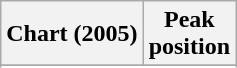<table class="wikitable plainrowheaders" style="text-align:center">
<tr>
<th>Chart (2005)</th>
<th>Peak<br>position</th>
</tr>
<tr>
</tr>
<tr>
</tr>
</table>
